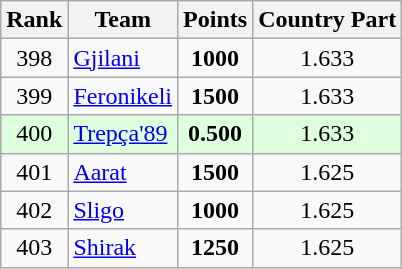<table class="wikitable" style="text-align:center;">
<tr>
<th>Rank</th>
<th>Team</th>
<th>Points</th>
<th>Country Part</th>
</tr>
<tr>
<td>398</td>
<td align=left> <a href='#'>Gjilani</a></td>
<td><strong>1000</strong></td>
<td>1.633</td>
</tr>
<tr>
<td>399</td>
<td align=left> <a href='#'>Feronikeli</a></td>
<td><strong>1500</strong></td>
<td>1.633</td>
</tr>
<tr bgcolor="#DDFFDD">
<td>400</td>
<td align=left> <a href='#'>Trepça'89</a></td>
<td><strong>0.500</strong></td>
<td>1.633</td>
</tr>
<tr>
<td>401</td>
<td align=left> <a href='#'>Aarat</a></td>
<td><strong>1500</strong></td>
<td>1.625</td>
</tr>
<tr>
<td>402</td>
<td align=left> <a href='#'>Sligo</a></td>
<td><strong>1000</strong></td>
<td>1.625</td>
</tr>
<tr>
<td>403</td>
<td align=left> <a href='#'>Shirak</a></td>
<td><strong>1250</strong></td>
<td>1.625</td>
</tr>
</table>
